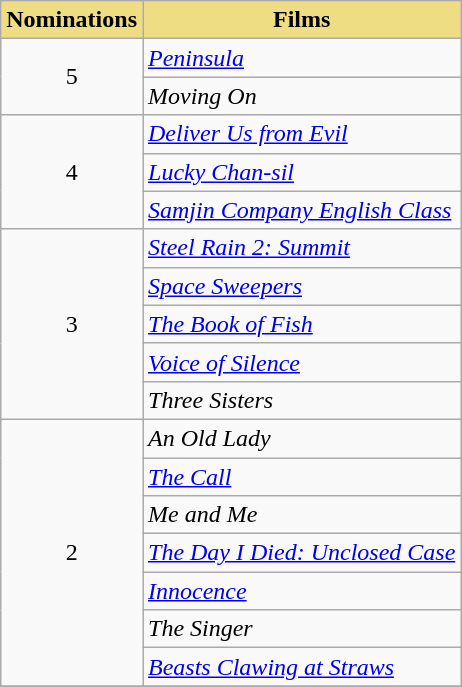<table class="wikitable" align="center">
<tr>
<th style="background:#EEDD82;" align="center">Nominations</th>
<th style="background:#EEDD82;" align="center">Films</th>
</tr>
<tr>
<td rowspan="2" style="text-align:center">5</td>
<td><em><a href='#'>Peninsula</a></em></td>
</tr>
<tr>
<td><em>Moving On</em></td>
</tr>
<tr>
<td rowspan="3" style="text-align:center">4</td>
<td><em><a href='#'>Deliver Us from Evil</a></em></td>
</tr>
<tr>
<td><em><a href='#'>Lucky Chan-sil</a></em></td>
</tr>
<tr>
<td><em><a href='#'>Samjin Company English Class</a></em></td>
</tr>
<tr>
<td rowspan="5" style="text-align:center">3</td>
<td><em><a href='#'>Steel Rain 2: Summit</a></em></td>
</tr>
<tr>
<td><em><a href='#'>Space Sweepers</a></em></td>
</tr>
<tr>
<td><em><a href='#'>The Book of Fish</a></em></td>
</tr>
<tr>
<td><em><a href='#'>Voice of Silence</a></em></td>
</tr>
<tr>
<td><em>Three Sisters</em></td>
</tr>
<tr>
<td rowspan="7" style="text-align:center">2</td>
<td><em>An Old Lady</em></td>
</tr>
<tr>
<td><em><a href='#'>The Call</a></em></td>
</tr>
<tr>
<td><em>Me and Me</em></td>
</tr>
<tr>
<td><em><a href='#'>The Day I Died: Unclosed Case</a></em></td>
</tr>
<tr>
<td><em><a href='#'>Innocence</a></em></td>
</tr>
<tr>
<td><em>The Singer</em></td>
</tr>
<tr>
<td><em><a href='#'>Beasts Clawing at Straws</a></em></td>
</tr>
<tr>
</tr>
</table>
